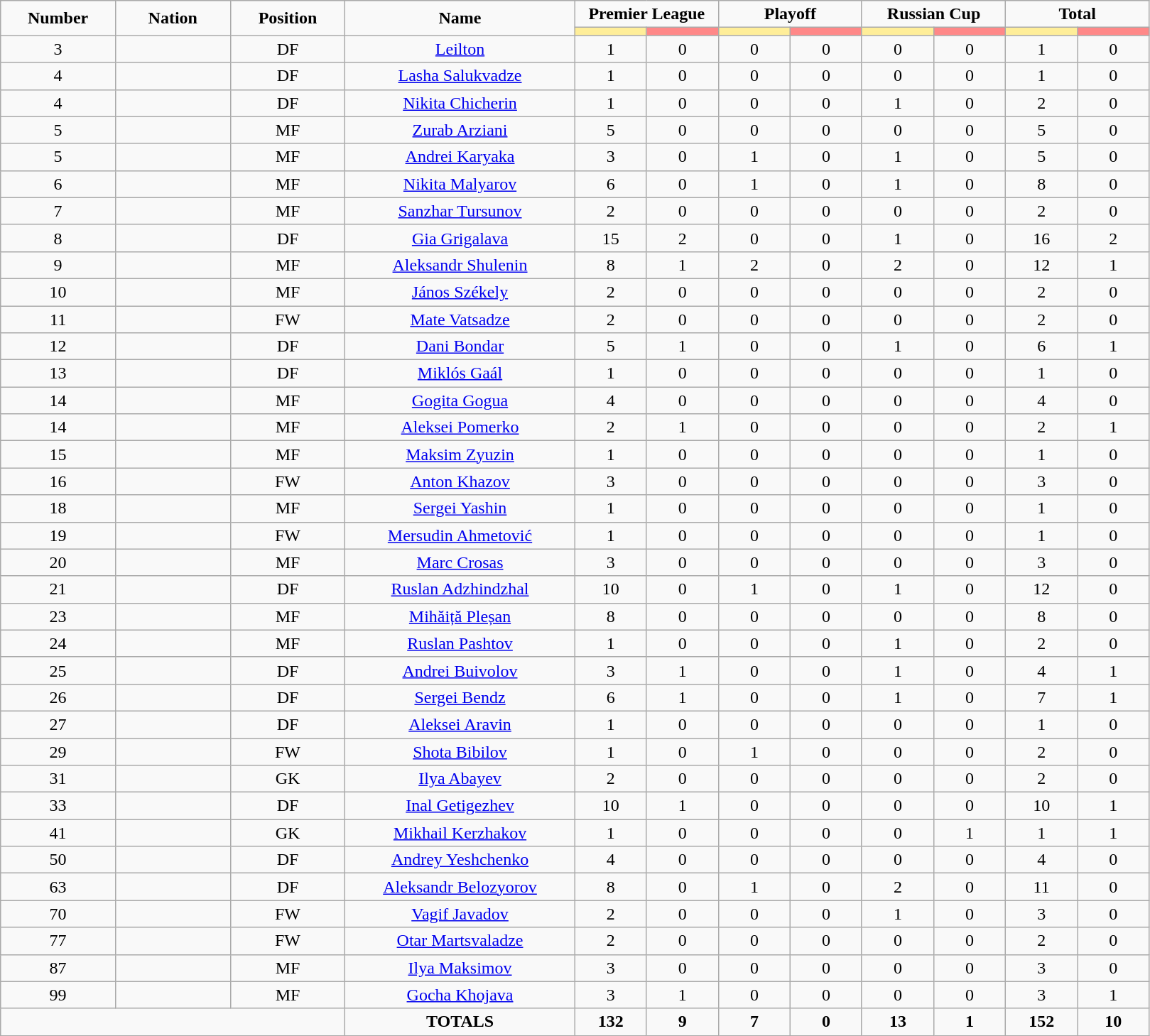<table class="wikitable" style="font-size: 100%; text-align: center;">
<tr>
<td rowspan="2" width="10%" align="center"><strong>Number</strong></td>
<td rowspan="2" width="10%" align="center"><strong>Nation</strong></td>
<td rowspan="2" width="10%" align="center"><strong>Position</strong></td>
<td rowspan="2" width="20%" align="center"><strong>Name</strong></td>
<td colspan="2" align="center"><strong>Premier League</strong></td>
<td colspan="2" align="center"><strong>Playoff</strong></td>
<td colspan="2" align="center"><strong>Russian Cup</strong></td>
<td colspan="2" align="center"><strong>Total</strong></td>
</tr>
<tr>
<th width=60 style="background: #FFEE99"></th>
<th width=60 style="background: #FF8888"></th>
<th width=60 style="background: #FFEE99"></th>
<th width=60 style="background: #FF8888"></th>
<th width=60 style="background: #FFEE99"></th>
<th width=60 style="background: #FF8888"></th>
<th width=60 style="background: #FFEE99"></th>
<th width=60 style="background: #FF8888"></th>
</tr>
<tr>
<td>3</td>
<td></td>
<td>DF</td>
<td><a href='#'>Leilton</a></td>
<td>1</td>
<td>0</td>
<td>0</td>
<td>0</td>
<td>0</td>
<td>0</td>
<td>1</td>
<td>0</td>
</tr>
<tr>
<td>4</td>
<td></td>
<td>DF</td>
<td><a href='#'>Lasha Salukvadze</a></td>
<td>1</td>
<td>0</td>
<td>0</td>
<td>0</td>
<td>0</td>
<td>0</td>
<td>1</td>
<td>0</td>
</tr>
<tr>
<td>4</td>
<td></td>
<td>DF</td>
<td><a href='#'>Nikita Chicherin</a></td>
<td>1</td>
<td>0</td>
<td>0</td>
<td>0</td>
<td>1</td>
<td>0</td>
<td>2</td>
<td>0</td>
</tr>
<tr>
<td>5</td>
<td></td>
<td>MF</td>
<td><a href='#'>Zurab Arziani</a></td>
<td>5</td>
<td>0</td>
<td>0</td>
<td>0</td>
<td>0</td>
<td>0</td>
<td>5</td>
<td>0</td>
</tr>
<tr>
<td>5</td>
<td></td>
<td>MF</td>
<td><a href='#'>Andrei Karyaka</a></td>
<td>3</td>
<td>0</td>
<td>1</td>
<td>0</td>
<td>1</td>
<td>0</td>
<td>5</td>
<td>0</td>
</tr>
<tr>
<td>6</td>
<td></td>
<td>MF</td>
<td><a href='#'>Nikita Malyarov</a></td>
<td>6</td>
<td>0</td>
<td>1</td>
<td>0</td>
<td>1</td>
<td>0</td>
<td>8</td>
<td>0</td>
</tr>
<tr>
<td>7</td>
<td></td>
<td>MF</td>
<td><a href='#'>Sanzhar Tursunov</a></td>
<td>2</td>
<td>0</td>
<td>0</td>
<td>0</td>
<td>0</td>
<td>0</td>
<td>2</td>
<td>0</td>
</tr>
<tr>
<td>8</td>
<td></td>
<td>DF</td>
<td><a href='#'>Gia Grigalava</a></td>
<td>15</td>
<td>2</td>
<td>0</td>
<td>0</td>
<td>1</td>
<td>0</td>
<td>16</td>
<td>2</td>
</tr>
<tr>
<td>9</td>
<td></td>
<td>MF</td>
<td><a href='#'>Aleksandr Shulenin</a></td>
<td>8</td>
<td>1</td>
<td>2</td>
<td>0</td>
<td>2</td>
<td>0</td>
<td>12</td>
<td>1</td>
</tr>
<tr>
<td>10</td>
<td></td>
<td>MF</td>
<td><a href='#'>János Székely</a></td>
<td>2</td>
<td>0</td>
<td>0</td>
<td>0</td>
<td>0</td>
<td>0</td>
<td>2</td>
<td>0</td>
</tr>
<tr>
<td>11</td>
<td></td>
<td>FW</td>
<td><a href='#'>Mate Vatsadze</a></td>
<td>2</td>
<td>0</td>
<td>0</td>
<td>0</td>
<td>0</td>
<td>0</td>
<td>2</td>
<td>0</td>
</tr>
<tr>
<td>12</td>
<td></td>
<td>DF</td>
<td><a href='#'>Dani Bondar</a></td>
<td>5</td>
<td>1</td>
<td>0</td>
<td>0</td>
<td>1</td>
<td>0</td>
<td>6</td>
<td>1</td>
</tr>
<tr>
<td>13</td>
<td></td>
<td>DF</td>
<td><a href='#'>Miklós Gaál</a></td>
<td>1</td>
<td>0</td>
<td>0</td>
<td>0</td>
<td>0</td>
<td>0</td>
<td>1</td>
<td>0</td>
</tr>
<tr>
<td>14</td>
<td></td>
<td>MF</td>
<td><a href='#'>Gogita Gogua</a></td>
<td>4</td>
<td>0</td>
<td>0</td>
<td>0</td>
<td>0</td>
<td>0</td>
<td>4</td>
<td>0</td>
</tr>
<tr>
<td>14</td>
<td></td>
<td>MF</td>
<td><a href='#'>Aleksei Pomerko</a></td>
<td>2</td>
<td>1</td>
<td>0</td>
<td>0</td>
<td>0</td>
<td>0</td>
<td>2</td>
<td>1</td>
</tr>
<tr>
<td>15</td>
<td></td>
<td>MF</td>
<td><a href='#'>Maksim Zyuzin</a></td>
<td>1</td>
<td>0</td>
<td>0</td>
<td>0</td>
<td>0</td>
<td>0</td>
<td>1</td>
<td>0</td>
</tr>
<tr>
<td>16</td>
<td></td>
<td>FW</td>
<td><a href='#'>Anton Khazov</a></td>
<td>3</td>
<td>0</td>
<td>0</td>
<td>0</td>
<td>0</td>
<td>0</td>
<td>3</td>
<td>0</td>
</tr>
<tr>
<td>18</td>
<td></td>
<td>MF</td>
<td><a href='#'>Sergei Yashin</a></td>
<td>1</td>
<td>0</td>
<td>0</td>
<td>0</td>
<td>0</td>
<td>0</td>
<td>1</td>
<td>0</td>
</tr>
<tr>
<td>19</td>
<td></td>
<td>FW</td>
<td><a href='#'>Mersudin Ahmetović</a></td>
<td>1</td>
<td>0</td>
<td>0</td>
<td>0</td>
<td>0</td>
<td>0</td>
<td>1</td>
<td>0</td>
</tr>
<tr>
<td>20</td>
<td></td>
<td>MF</td>
<td><a href='#'>Marc Crosas</a></td>
<td>3</td>
<td>0</td>
<td>0</td>
<td>0</td>
<td>0</td>
<td>0</td>
<td>3</td>
<td>0</td>
</tr>
<tr>
<td>21</td>
<td></td>
<td>DF</td>
<td><a href='#'>Ruslan Adzhindzhal</a></td>
<td>10</td>
<td>0</td>
<td>1</td>
<td>0</td>
<td>1</td>
<td>0</td>
<td>12</td>
<td>0</td>
</tr>
<tr>
<td>23</td>
<td></td>
<td>MF</td>
<td><a href='#'>Mihăiță Pleșan</a></td>
<td>8</td>
<td>0</td>
<td>0</td>
<td>0</td>
<td>0</td>
<td>0</td>
<td>8</td>
<td>0</td>
</tr>
<tr>
<td>24</td>
<td></td>
<td>MF</td>
<td><a href='#'>Ruslan Pashtov</a></td>
<td>1</td>
<td>0</td>
<td>0</td>
<td>0</td>
<td>1</td>
<td>0</td>
<td>2</td>
<td>0</td>
</tr>
<tr>
<td>25</td>
<td></td>
<td>DF</td>
<td><a href='#'>Andrei Buivolov</a></td>
<td>3</td>
<td>1</td>
<td>0</td>
<td>0</td>
<td>1</td>
<td>0</td>
<td>4</td>
<td>1</td>
</tr>
<tr>
<td>26</td>
<td></td>
<td>DF</td>
<td><a href='#'>Sergei Bendz</a></td>
<td>6</td>
<td>1</td>
<td>0</td>
<td>0</td>
<td>1</td>
<td>0</td>
<td>7</td>
<td>1</td>
</tr>
<tr>
<td>27</td>
<td></td>
<td>DF</td>
<td><a href='#'>Aleksei Aravin</a></td>
<td>1</td>
<td>0</td>
<td>0</td>
<td>0</td>
<td>0</td>
<td>0</td>
<td>1</td>
<td>0</td>
</tr>
<tr>
<td>29</td>
<td></td>
<td>FW</td>
<td><a href='#'>Shota Bibilov</a></td>
<td>1</td>
<td>0</td>
<td>1</td>
<td>0</td>
<td>0</td>
<td>0</td>
<td>2</td>
<td>0</td>
</tr>
<tr>
<td>31</td>
<td></td>
<td>GK</td>
<td><a href='#'>Ilya Abayev</a></td>
<td>2</td>
<td>0</td>
<td>0</td>
<td>0</td>
<td>0</td>
<td>0</td>
<td>2</td>
<td>0</td>
</tr>
<tr>
<td>33</td>
<td></td>
<td>DF</td>
<td><a href='#'>Inal Getigezhev</a></td>
<td>10</td>
<td>1</td>
<td>0</td>
<td>0</td>
<td>0</td>
<td>0</td>
<td>10</td>
<td>1</td>
</tr>
<tr>
<td>41</td>
<td></td>
<td>GK</td>
<td><a href='#'>Mikhail Kerzhakov</a></td>
<td>1</td>
<td>0</td>
<td>0</td>
<td>0</td>
<td>0</td>
<td>1</td>
<td>1</td>
<td>1</td>
</tr>
<tr>
<td>50</td>
<td></td>
<td>DF</td>
<td><a href='#'>Andrey Yeshchenko</a></td>
<td>4</td>
<td>0</td>
<td>0</td>
<td>0</td>
<td>0</td>
<td>0</td>
<td>4</td>
<td>0</td>
</tr>
<tr>
<td>63</td>
<td></td>
<td>DF</td>
<td><a href='#'>Aleksandr Belozyorov</a></td>
<td>8</td>
<td>0</td>
<td>1</td>
<td>0</td>
<td>2</td>
<td>0</td>
<td>11</td>
<td>0</td>
</tr>
<tr>
<td>70</td>
<td></td>
<td>FW</td>
<td><a href='#'>Vagif Javadov</a></td>
<td>2</td>
<td>0</td>
<td>0</td>
<td>0</td>
<td>1</td>
<td>0</td>
<td>3</td>
<td>0</td>
</tr>
<tr>
<td>77</td>
<td></td>
<td>FW</td>
<td><a href='#'>Otar Martsvaladze</a></td>
<td>2</td>
<td>0</td>
<td>0</td>
<td>0</td>
<td>0</td>
<td>0</td>
<td>2</td>
<td>0</td>
</tr>
<tr>
<td>87</td>
<td></td>
<td>MF</td>
<td><a href='#'>Ilya Maksimov</a></td>
<td>3</td>
<td>0</td>
<td>0</td>
<td>0</td>
<td>0</td>
<td>0</td>
<td>3</td>
<td>0</td>
</tr>
<tr>
<td>99</td>
<td></td>
<td>MF</td>
<td><a href='#'>Gocha Khojava</a></td>
<td>3</td>
<td>1</td>
<td>0</td>
<td>0</td>
<td>0</td>
<td>0</td>
<td>3</td>
<td>1</td>
</tr>
<tr>
<td colspan="3"></td>
<td><strong>TOTALS</strong></td>
<td><strong>132</strong></td>
<td><strong>9</strong></td>
<td><strong>7</strong></td>
<td><strong>0</strong></td>
<td><strong>13</strong></td>
<td><strong>1</strong></td>
<td><strong>152</strong></td>
<td><strong>10</strong></td>
</tr>
</table>
